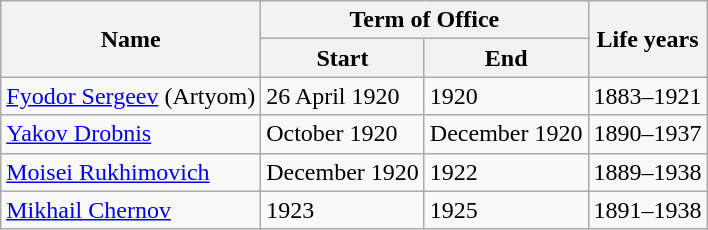<table class="wikitable">
<tr>
<th rowspan="2">Name</th>
<th colspan="2">Term of Office</th>
<th rowspan="2">Life years</th>
</tr>
<tr>
<th>Start</th>
<th>End</th>
</tr>
<tr>
<td><a href='#'>Fyodor Sergeev</a> (Artyom)</td>
<td>26 April 1920</td>
<td>1920</td>
<td>1883–1921</td>
</tr>
<tr>
<td><a href='#'>Yakov Drobnis</a></td>
<td>October 1920</td>
<td>December 1920</td>
<td>1890–1937</td>
</tr>
<tr>
<td><a href='#'>Moisei Rukhimovich</a></td>
<td>December 1920</td>
<td>1922</td>
<td>1889–1938</td>
</tr>
<tr>
<td><a href='#'>Mikhail Chernov</a></td>
<td>1923</td>
<td>1925</td>
<td>1891–1938</td>
</tr>
</table>
